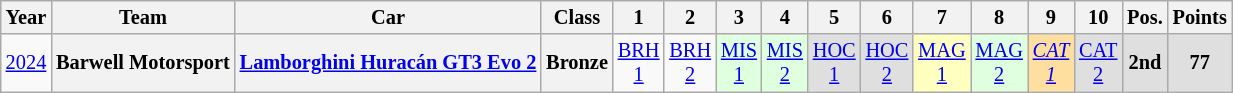<table class="wikitable" border="1" style="text-align:center; font-size:85%;">
<tr>
<th>Year</th>
<th>Team</th>
<th>Car</th>
<th>Class</th>
<th>1</th>
<th>2</th>
<th>3</th>
<th>4</th>
<th>5</th>
<th>6</th>
<th>7</th>
<th>8</th>
<th>9</th>
<th>10</th>
<th>Pos.</th>
<th>Points</th>
</tr>
<tr>
<td><a href='#'>2024</a></td>
<th nowrap>Barwell Motorsport</th>
<th nowrap><a href='#'>Lamborghini Huracán GT3 Evo 2</a></th>
<th>Bronze</th>
<td><a href='#'>BRH<br>1</a></td>
<td><a href='#'>BRH<br>2</a></td>
<td style="background:#DFFFDF;"><a href='#'>MIS<br>1</a><br></td>
<td style="background:#DFFFDF;"><a href='#'>MIS<br>2</a><br></td>
<td style="background:#DFDFDF;"><a href='#'>HOC<br>1</a><br></td>
<td style="background:#DFDFDF;"><a href='#'>HOC<br>2</a><br></td>
<td style="background:#FFFFBF;"><a href='#'>MAG<br>1</a><br></td>
<td style="background:#DFFFDF;"><a href='#'>MAG<br>2</a><br></td>
<td style="background:#FFDF9F;"><em><a href='#'>CAT<br>1</a></em><br></td>
<td style="background:#DFDFDF;"><a href='#'>CAT<br>2</a><br></td>
<th style="background:#DFDFDF;">2nd</th>
<th style="background:#DFDFDF;">77</th>
</tr>
</table>
